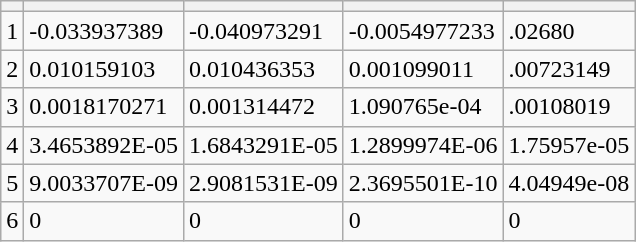<table class="wikitable">
<tr>
<th></th>
<th></th>
<th></th>
<th></th>
<th></th>
</tr>
<tr>
<td>1</td>
<td>-0.033937389</td>
<td>-0.040973291</td>
<td>-0.0054977233</td>
<td>.02680</td>
</tr>
<tr>
<td>2</td>
<td>0.010159103</td>
<td>0.010436353</td>
<td>0.001099011</td>
<td>.00723149</td>
</tr>
<tr>
<td>3</td>
<td>0.0018170271</td>
<td>0.001314472</td>
<td>1.090765e-04</td>
<td>.00108019</td>
</tr>
<tr>
<td>4</td>
<td>3.4653892E-05</td>
<td>1.6843291E-05</td>
<td>1.2899974E-06</td>
<td>1.75957e-05</td>
</tr>
<tr>
<td>5</td>
<td>9.0033707E-09</td>
<td>2.9081531E-09</td>
<td>2.3695501E-10</td>
<td>4.04949e-08</td>
</tr>
<tr>
<td>6</td>
<td>0</td>
<td>0</td>
<td>0</td>
<td>0</td>
</tr>
</table>
